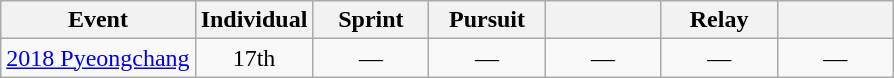<table class="wikitable" style="text-align: center;">
<tr ">
<th>Event</th>
<th style="width:70px;">Individual</th>
<th style="width:70px;">Sprint</th>
<th style="width:70px;">Pursuit</th>
<th style="width:70px;"></th>
<th style="width:70px;">Relay</th>
<th style="width:70px;"></th>
</tr>
<tr>
<td align=left> <a href='#'>2018 Pyeongchang</a></td>
<td>17th</td>
<td>—</td>
<td>—</td>
<td>—</td>
<td>—</td>
<td>—</td>
</tr>
</table>
